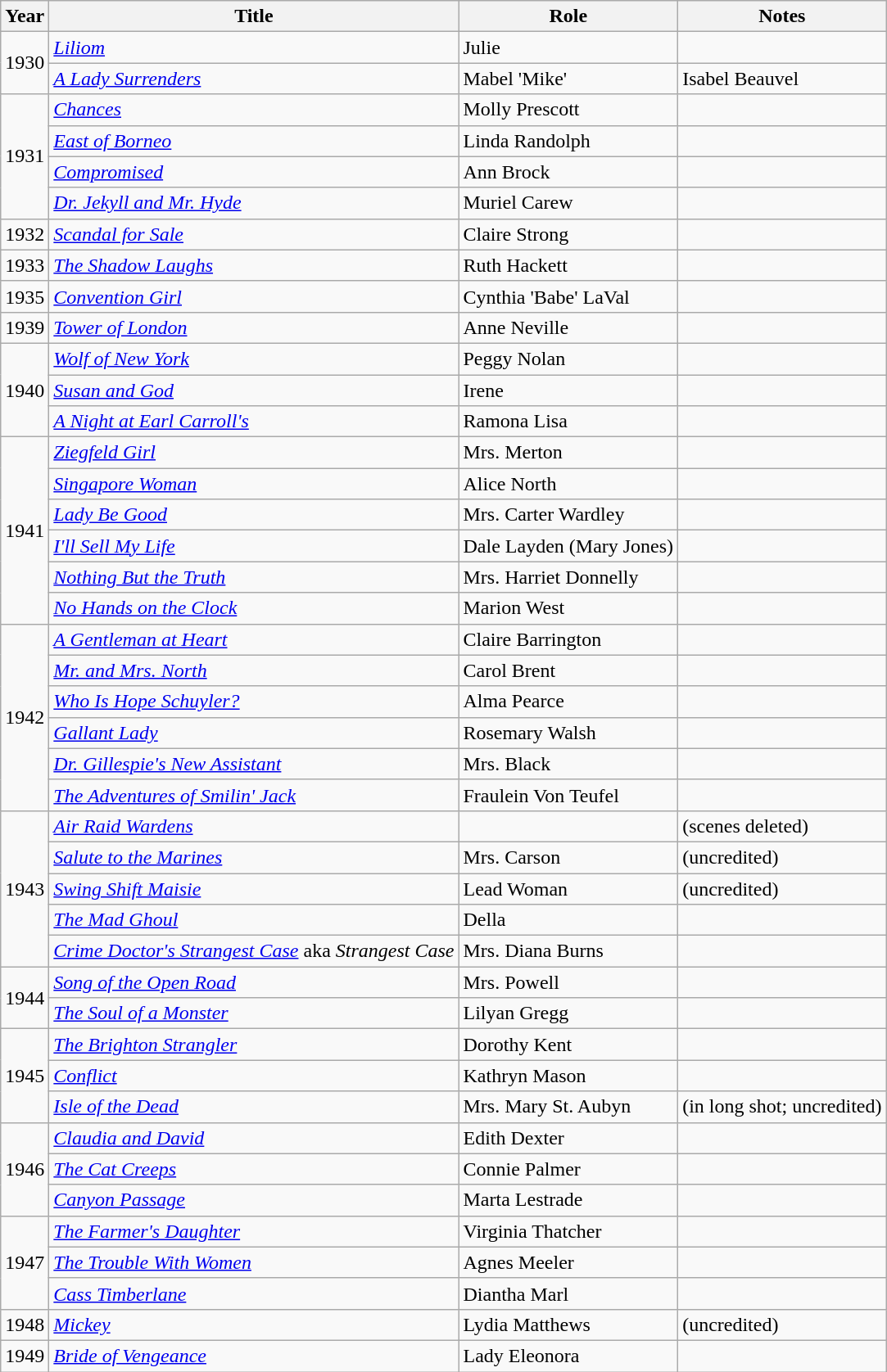<table class="wikitable sortable">
<tr>
<th>Year</th>
<th>Title</th>
<th>Role</th>
<th class="unsortable">Notes</th>
</tr>
<tr>
<td rowspan=2>1930</td>
<td><em><a href='#'>Liliom</a></em></td>
<td>Julie</td>
<td></td>
</tr>
<tr>
<td><em><a href='#'>A Lady Surrenders</a></em></td>
<td>Mabel 'Mike'</td>
<td>Isabel Beauvel</td>
</tr>
<tr>
<td rowspan=4>1931</td>
<td><em><a href='#'>Chances</a></em></td>
<td>Molly Prescott</td>
<td></td>
</tr>
<tr>
<td><em><a href='#'>East of Borneo</a></em></td>
<td>Linda Randolph</td>
<td></td>
</tr>
<tr>
<td><em><a href='#'>Compromised</a></em></td>
<td>Ann Brock</td>
<td></td>
</tr>
<tr>
<td><em><a href='#'>Dr. Jekyll and Mr. Hyde</a></em></td>
<td>Muriel Carew</td>
<td></td>
</tr>
<tr>
<td>1932</td>
<td><em><a href='#'>Scandal for Sale</a></em></td>
<td>Claire Strong</td>
<td></td>
</tr>
<tr>
<td>1933</td>
<td><em><a href='#'>The Shadow Laughs</a></em></td>
<td>Ruth Hackett</td>
<td></td>
</tr>
<tr>
<td>1935</td>
<td><em><a href='#'>Convention Girl</a></em></td>
<td>Cynthia 'Babe' LaVal</td>
<td></td>
</tr>
<tr>
<td>1939</td>
<td><em><a href='#'>Tower of London</a></em></td>
<td>Anne Neville</td>
<td></td>
</tr>
<tr>
<td rowspan=3>1940</td>
<td><em><a href='#'>Wolf of New York</a></em></td>
<td>Peggy Nolan</td>
<td></td>
</tr>
<tr>
<td><em><a href='#'>Susan and God</a></em></td>
<td>Irene</td>
<td></td>
</tr>
<tr>
<td><em><a href='#'>A Night at Earl Carroll's</a></em></td>
<td>Ramona Lisa</td>
<td></td>
</tr>
<tr>
<td rowspan=6>1941</td>
<td><em><a href='#'>Ziegfeld Girl</a></em></td>
<td>Mrs. Merton</td>
<td></td>
</tr>
<tr>
<td><em><a href='#'>Singapore Woman</a></em></td>
<td>Alice North</td>
<td></td>
</tr>
<tr>
<td><em><a href='#'>Lady Be Good</a></em></td>
<td>Mrs. Carter Wardley</td>
<td></td>
</tr>
<tr>
<td><em><a href='#'>I'll Sell My Life</a></em></td>
<td>Dale Layden (Mary Jones)</td>
<td></td>
</tr>
<tr>
<td><em><a href='#'>Nothing But the Truth</a></em></td>
<td>Mrs. Harriet Donnelly</td>
<td></td>
</tr>
<tr>
<td><em><a href='#'>No Hands on the Clock</a></em></td>
<td>Marion West</td>
<td></td>
</tr>
<tr>
<td rowspan=6>1942</td>
<td><em><a href='#'>A Gentleman at Heart</a></em></td>
<td>Claire Barrington</td>
<td></td>
</tr>
<tr>
<td><em><a href='#'>Mr. and Mrs. North</a></em></td>
<td>Carol Brent</td>
<td></td>
</tr>
<tr>
<td><em><a href='#'>Who Is Hope Schuyler?</a></em></td>
<td>Alma Pearce</td>
<td></td>
</tr>
<tr>
<td><em><a href='#'>Gallant Lady</a></em></td>
<td>Rosemary Walsh</td>
<td></td>
</tr>
<tr>
<td><em><a href='#'>Dr. Gillespie's New Assistant</a></em></td>
<td>Mrs. Black</td>
<td></td>
</tr>
<tr>
<td><em><a href='#'>The Adventures of Smilin' Jack</a></em></td>
<td>Fraulein Von Teufel</td>
<td></td>
</tr>
<tr>
<td rowspan=5>1943</td>
<td><em><a href='#'>Air Raid Wardens</a></em></td>
<td></td>
<td>(scenes deleted)</td>
</tr>
<tr>
<td><em><a href='#'>Salute to the Marines</a></em></td>
<td>Mrs. Carson</td>
<td>(uncredited)</td>
</tr>
<tr>
<td><em><a href='#'>Swing Shift Maisie</a></em></td>
<td>Lead Woman</td>
<td>(uncredited)</td>
</tr>
<tr>
<td><em><a href='#'>The Mad Ghoul</a></em></td>
<td>Della</td>
<td></td>
</tr>
<tr>
<td><em><a href='#'>Crime Doctor's Strangest Case</a></em> aka <em>Strangest Case</em></td>
<td>Mrs. Diana Burns</td>
<td></td>
</tr>
<tr>
<td rowspan=2>1944</td>
<td><em><a href='#'>Song of the Open Road</a></em></td>
<td>Mrs. Powell</td>
<td></td>
</tr>
<tr>
<td><em><a href='#'>The Soul of a Monster</a></em></td>
<td>Lilyan Gregg</td>
<td></td>
</tr>
<tr>
<td rowspan=3>1945</td>
<td><em><a href='#'>The Brighton Strangler</a></em></td>
<td>Dorothy Kent</td>
<td></td>
</tr>
<tr>
<td><em><a href='#'>Conflict</a></em></td>
<td>Kathryn Mason</td>
<td></td>
</tr>
<tr>
<td><em><a href='#'>Isle of the Dead</a></em></td>
<td>Mrs. Mary St. Aubyn</td>
<td>(in long shot; uncredited)</td>
</tr>
<tr>
<td rowspan=3>1946</td>
<td><em><a href='#'>Claudia and David</a></em></td>
<td>Edith Dexter</td>
<td></td>
</tr>
<tr>
<td><em><a href='#'>The Cat Creeps</a></em></td>
<td>Connie Palmer</td>
<td></td>
</tr>
<tr>
<td><em><a href='#'>Canyon Passage</a></em></td>
<td>Marta Lestrade</td>
<td></td>
</tr>
<tr>
<td rowspan=3>1947</td>
<td><em><a href='#'>The Farmer's Daughter</a></em></td>
<td>Virginia Thatcher</td>
<td></td>
</tr>
<tr>
<td><em><a href='#'>The Trouble With Women</a></em></td>
<td>Agnes Meeler</td>
<td></td>
</tr>
<tr>
<td><em><a href='#'>Cass Timberlane</a></em></td>
<td>Diantha Marl</td>
<td></td>
</tr>
<tr>
<td>1948</td>
<td><em><a href='#'>Mickey</a></em></td>
<td>Lydia Matthews</td>
<td>(uncredited)</td>
</tr>
<tr>
<td>1949</td>
<td><em><a href='#'>Bride of Vengeance</a></em></td>
<td>Lady Eleonora</td>
<td></td>
</tr>
</table>
